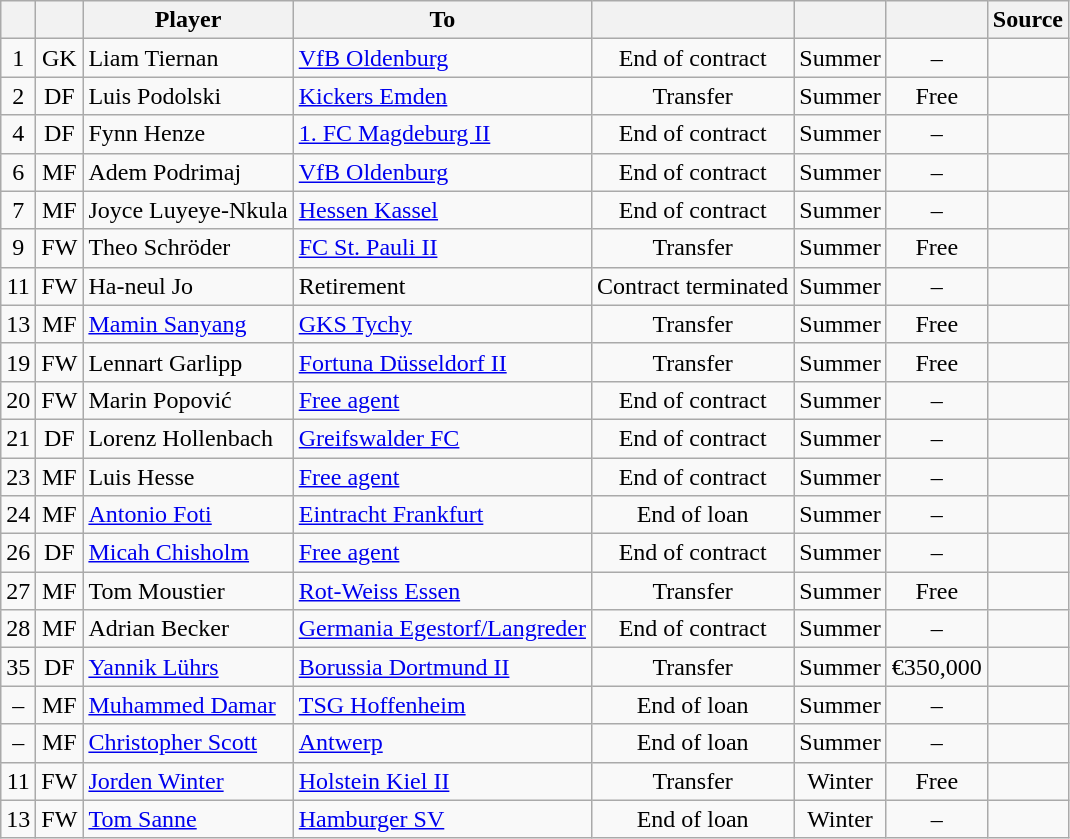<table class="wikitable" style="text-align:center;">
<tr>
<th></th>
<th></th>
<th>Player</th>
<th>To</th>
<th></th>
<th></th>
<th></th>
<th>Source</th>
</tr>
<tr>
<td>1</td>
<td>GK</td>
<td align="left"> Liam Tiernan</td>
<td align="left"> <a href='#'>VfB Oldenburg</a></td>
<td>End of contract</td>
<td>Summer</td>
<td>–</td>
<td></td>
</tr>
<tr>
<td>2</td>
<td>DF</td>
<td align="left"> Luis Podolski</td>
<td align="left"> <a href='#'>Kickers Emden</a></td>
<td>Transfer</td>
<td>Summer</td>
<td>Free</td>
<td></td>
</tr>
<tr>
<td>4</td>
<td>DF</td>
<td align="left"> Fynn Henze</td>
<td align="left"> <a href='#'>1. FC Magdeburg II</a></td>
<td>End of contract</td>
<td>Summer</td>
<td>–</td>
<td></td>
</tr>
<tr>
<td>6</td>
<td>MF</td>
<td align="left"> Adem Podrimaj</td>
<td align="left"> <a href='#'>VfB Oldenburg</a></td>
<td>End of contract</td>
<td>Summer</td>
<td>–</td>
<td></td>
</tr>
<tr>
<td>7</td>
<td>MF</td>
<td align="left"> Joyce Luyeye-Nkula</td>
<td align="left"> <a href='#'>Hessen Kassel</a></td>
<td>End of contract</td>
<td>Summer</td>
<td>–</td>
<td></td>
</tr>
<tr>
<td>9</td>
<td>FW</td>
<td align="left"> Theo Schröder</td>
<td align="left"> <a href='#'>FC St. Pauli II</a></td>
<td>Transfer</td>
<td>Summer</td>
<td>Free</td>
<td></td>
</tr>
<tr>
<td>11</td>
<td>FW</td>
<td align="left"> Ha-neul Jo</td>
<td align="left"> Retirement</td>
<td>Contract terminated</td>
<td>Summer</td>
<td>–</td>
<td></td>
</tr>
<tr>
<td>13</td>
<td>MF</td>
<td align="left"> <a href='#'>Mamin Sanyang</a></td>
<td align="left"> <a href='#'>GKS Tychy</a></td>
<td>Transfer</td>
<td>Summer</td>
<td>Free</td>
<td></td>
</tr>
<tr>
<td>19</td>
<td>FW</td>
<td align="left"> Lennart Garlipp</td>
<td align="left"> <a href='#'>Fortuna Düsseldorf II</a></td>
<td>Transfer</td>
<td>Summer</td>
<td>Free</td>
<td></td>
</tr>
<tr>
<td>20</td>
<td>FW</td>
<td align="left"> Marin Popović</td>
<td align="left"> <a href='#'>Free agent</a></td>
<td>End of contract</td>
<td>Summer</td>
<td>–</td>
<td></td>
</tr>
<tr>
<td>21</td>
<td>DF</td>
<td align="left"> Lorenz Hollenbach</td>
<td align="left"> <a href='#'>Greifswalder FC</a></td>
<td>End of contract</td>
<td>Summer</td>
<td>–</td>
<td></td>
</tr>
<tr>
<td>23</td>
<td>MF</td>
<td align="left"> Luis Hesse</td>
<td align="left"> <a href='#'>Free agent</a></td>
<td>End of contract</td>
<td>Summer</td>
<td>–</td>
<td></td>
</tr>
<tr>
<td>24</td>
<td>MF</td>
<td align="left"> <a href='#'>Antonio Foti</a></td>
<td align="left"> <a href='#'>Eintracht Frankfurt</a></td>
<td>End of loan</td>
<td>Summer</td>
<td>–</td>
<td></td>
</tr>
<tr>
<td>26</td>
<td>DF</td>
<td align="left"> <a href='#'>Micah Chisholm</a></td>
<td align="left"> <a href='#'>Free agent</a></td>
<td>End of contract</td>
<td>Summer</td>
<td>–</td>
<td></td>
</tr>
<tr>
<td>27</td>
<td>MF</td>
<td align="left"> Tom Moustier</td>
<td align="left"> <a href='#'>Rot-Weiss Essen</a></td>
<td>Transfer</td>
<td>Summer</td>
<td>Free</td>
<td></td>
</tr>
<tr>
<td>28</td>
<td>MF</td>
<td align="left"> Adrian Becker</td>
<td align="left"> <a href='#'>Germania Egestorf/Langreder</a></td>
<td>End of contract</td>
<td>Summer</td>
<td>–</td>
<td></td>
</tr>
<tr>
<td>35</td>
<td>DF</td>
<td align="left"> <a href='#'>Yannik Lührs</a></td>
<td align="left"> <a href='#'>Borussia Dortmund II</a></td>
<td>Transfer</td>
<td>Summer</td>
<td>€350,000</td>
<td></td>
</tr>
<tr>
<td>–</td>
<td>MF</td>
<td align="left"> <a href='#'>Muhammed Damar</a></td>
<td align="left"> <a href='#'>TSG Hoffenheim</a></td>
<td>End of loan</td>
<td>Summer</td>
<td>–</td>
<td></td>
</tr>
<tr>
<td>–</td>
<td>MF</td>
<td align="left"> <a href='#'>Christopher Scott</a></td>
<td align="left"> <a href='#'>Antwerp</a></td>
<td>End of loan</td>
<td>Summer</td>
<td>–</td>
<td></td>
</tr>
<tr>
<td>11</td>
<td>FW</td>
<td align="left"> <a href='#'>Jorden Winter</a></td>
<td align="left"> <a href='#'>Holstein Kiel II</a></td>
<td>Transfer</td>
<td>Winter</td>
<td>Free</td>
<td></td>
</tr>
<tr>
<td>13</td>
<td>FW</td>
<td align="left"> <a href='#'>Tom Sanne</a></td>
<td align="left"> <a href='#'>Hamburger SV</a></td>
<td>End of loan</td>
<td>Winter</td>
<td>–</td>
<td></td>
</tr>
</table>
